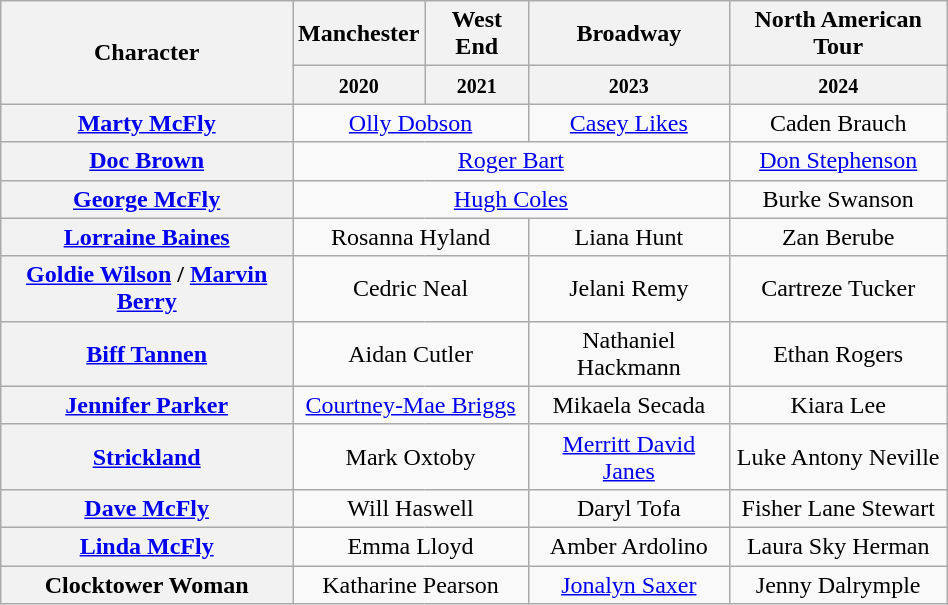<table class="wikitable" style="width:50%; text-align:center">
<tr>
<th rowspan="2" scope="col">Character</th>
<th scope="col">Manchester</th>
<th>West End</th>
<th>Broadway</th>
<th>North American Tour</th>
</tr>
<tr>
<th><small>2020</small></th>
<th><small>2021</small></th>
<th><small>2023</small></th>
<th><small>2024</small></th>
</tr>
<tr>
<th><a href='#'>Marty McFly</a></th>
<td colspan="2"><a href='#'>Olly Dobson</a></td>
<td><a href='#'>Casey Likes</a></td>
<td>Caden Brauch</td>
</tr>
<tr>
<th><a href='#'>Doc Brown</a></th>
<td colspan="3"><a href='#'>Roger Bart</a></td>
<td><a href='#'>Don Stephenson</a></td>
</tr>
<tr>
<th><a href='#'>George McFly</a></th>
<td colspan="3"><a href='#'>Hugh Coles</a></td>
<td>Burke Swanson</td>
</tr>
<tr>
<th><a href='#'>Lorraine Baines</a></th>
<td colspan="2">Rosanna Hyland</td>
<td>Liana Hunt</td>
<td>Zan Berube</td>
</tr>
<tr>
<th><a href='#'>Goldie Wilson</a> / <a href='#'>Marvin Berry</a></th>
<td colspan="2">Cedric Neal</td>
<td>Jelani Remy</td>
<td>Cartreze Tucker</td>
</tr>
<tr>
<th><a href='#'>Biff Tannen</a></th>
<td colspan="2">Aidan Cutler</td>
<td colspan="1">Nathaniel Hackmann</td>
<td>Ethan Rogers</td>
</tr>
<tr>
<th><a href='#'>Jennifer Parker</a></th>
<td colspan="2"><a href='#'>Courtney-Mae Briggs</a></td>
<td colspan="1">Mikaela Secada</td>
<td>Kiara Lee</td>
</tr>
<tr>
<th><a href='#'>Strickland</a></th>
<td colspan="2">Mark Oxtoby</td>
<td colspan="1"><a href='#'>Merritt David Janes</a></td>
<td>Luke Antony Neville</td>
</tr>
<tr>
<th><a href='#'>Dave McFly</a></th>
<td colspan="2">Will Haswell</td>
<td colspan="1">Daryl Tofa</td>
<td>Fisher Lane Stewart</td>
</tr>
<tr>
<th><a href='#'>Linda McFly</a></th>
<td colspan="2">Emma Lloyd</td>
<td colspan="1">Amber Ardolino</td>
<td>Laura Sky Herman</td>
</tr>
<tr>
<th>Clocktower Woman</th>
<td colspan="2">Katharine Pearson</td>
<td colspan="1"><a href='#'>Jonalyn Saxer</a></td>
<td>Jenny Dalrymple</td>
</tr>
</table>
